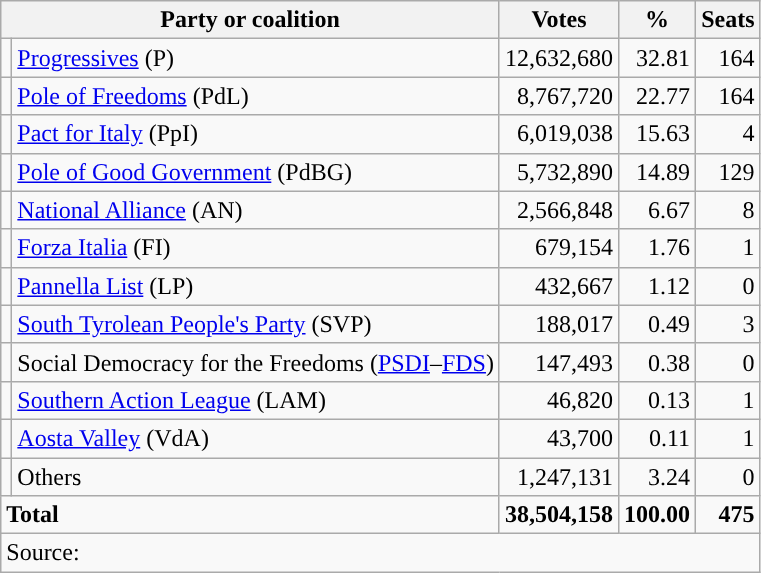<table class=wikitable style="text-align:right">
<tr>
<th colspan=2>Party or coalition</th>
<th>Votes</th>
<th>%</th>
<th>Seats</th>
</tr>
<tr>
<td></td>
<td align="left"><a href='#'>Progressives</a> (P)</td>
<td align="right">12,632,680</td>
<td align="right">32.81</td>
<td align="right">164</td>
</tr>
<tr>
<td></td>
<td align="left"><a href='#'>Pole of Freedoms</a> (PdL)</td>
<td align="right">8,767,720</td>
<td align="right">22.77</td>
<td align="right">164</td>
</tr>
<tr>
<td></td>
<td align="left"><a href='#'>Pact for Italy</a> (PpI)</td>
<td align="right">6,019,038</td>
<td align="right">15.63</td>
<td align="right">4</td>
</tr>
<tr>
<td></td>
<td align="left"><a href='#'>Pole of Good Government</a> (PdBG)</td>
<td align="right">5,732,890</td>
<td align="right">14.89</td>
<td align="right">129</td>
</tr>
<tr>
<td></td>
<td align="left"><a href='#'>National Alliance</a> (AN)</td>
<td align="right">2,566,848</td>
<td align="right">6.67</td>
<td align="right">8</td>
</tr>
<tr>
<td></td>
<td align="left"><a href='#'>Forza Italia</a> (FI)</td>
<td align="right">679,154</td>
<td align="right">1.76</td>
<td align="right">1</td>
</tr>
<tr>
<td></td>
<td align="left"><a href='#'>Pannella List</a> (LP)</td>
<td align="right">432,667</td>
<td align="right">1.12</td>
<td align="right">0</td>
</tr>
<tr>
<td></td>
<td align="left"><a href='#'>South Tyrolean People's Party</a> (SVP)</td>
<td align="right">188,017</td>
<td align="right">0.49</td>
<td align="right">3</td>
</tr>
<tr>
<td></td>
<td align="left">Social Democracy for the Freedoms (<a href='#'>PSDI</a>–<a href='#'>FDS</a>)</td>
<td align="right">147,493</td>
<td align="right">0.38</td>
<td align="right">0</td>
</tr>
<tr>
<td></td>
<td align="left"><a href='#'>Southern Action League</a> (LAM)</td>
<td align="right">46,820</td>
<td align="right">0.13</td>
<td align="right">1</td>
</tr>
<tr>
<td></td>
<td align="left"><a href='#'>Aosta Valley</a> (VdA)</td>
<td align="right">43,700</td>
<td align="right">0.11</td>
<td align="right">1</td>
</tr>
<tr>
<td></td>
<td align="left">Others</td>
<td align="right">1,247,131</td>
<td align="right">3.24</td>
<td align="right">0</td>
</tr>
<tr>
<td align="left" colspan=2><strong>Total</strong></td>
<td align="right"><strong>38,504,158</strong></td>
<td align="right"><strong>100.00</strong></td>
<td align="right"><strong>475</strong></td>
</tr>
<tr>
<td colspan=6 align="left">Source: </td>
</tr>
</table>
